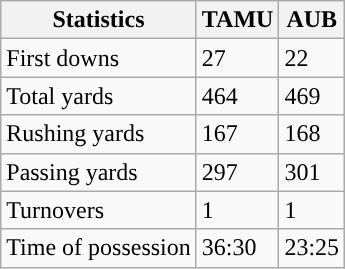<table class="wikitable" style="float: left;">
<tr>
<th>Statistics</th>
<th>TAMU</th>
<th>AUB</th>
</tr>
<tr>
<td>First downs</td>
<td>27</td>
<td>22</td>
</tr>
<tr>
<td>Total yards</td>
<td>464</td>
<td>469</td>
</tr>
<tr>
<td>Rushing yards</td>
<td>167</td>
<td>168</td>
</tr>
<tr>
<td>Passing yards</td>
<td>297</td>
<td>301</td>
</tr>
<tr>
<td>Turnovers</td>
<td>1</td>
<td>1</td>
</tr>
<tr>
<td>Time of possession</td>
<td>36:30</td>
<td>23:25</td>
</tr>
</table>
